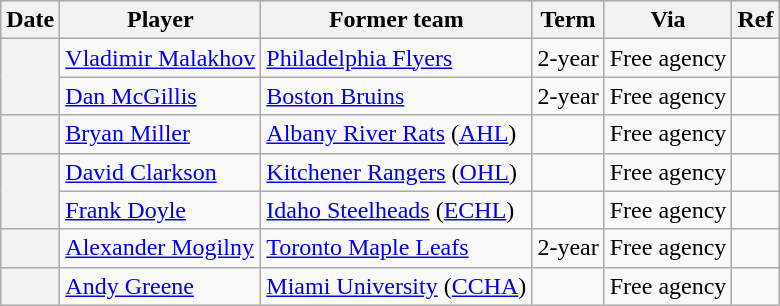<table class="wikitable plainrowheaders">
<tr style="background:#ddd; text-align:center;">
<th>Date</th>
<th>Player</th>
<th>Former team</th>
<th>Term</th>
<th>Via</th>
<th>Ref</th>
</tr>
<tr>
<th scope="row" rowspan=2></th>
<td><a href='#'>Vladimir Malakhov</a></td>
<td><a href='#'>Philadelphia Flyers</a></td>
<td>2-year</td>
<td>Free agency</td>
<td></td>
</tr>
<tr>
<td><a href='#'>Dan McGillis</a></td>
<td><a href='#'>Boston Bruins</a></td>
<td>2-year</td>
<td>Free agency</td>
<td></td>
</tr>
<tr>
<th scope="row"></th>
<td><a href='#'>Bryan Miller</a></td>
<td><a href='#'>Albany River Rats</a> (<a href='#'>AHL</a>)</td>
<td></td>
<td>Free agency</td>
<td></td>
</tr>
<tr>
<th scope="row" rowspan=2></th>
<td><a href='#'>David Clarkson</a></td>
<td><a href='#'>Kitchener Rangers</a> (<a href='#'>OHL</a>)</td>
<td></td>
<td>Free agency</td>
<td></td>
</tr>
<tr>
<td><a href='#'>Frank Doyle</a></td>
<td><a href='#'>Idaho Steelheads</a> (<a href='#'>ECHL</a>)</td>
<td></td>
<td>Free agency</td>
<td></td>
</tr>
<tr>
<th scope="row"></th>
<td><a href='#'>Alexander Mogilny</a></td>
<td><a href='#'>Toronto Maple Leafs</a></td>
<td>2-year</td>
<td>Free agency</td>
<td></td>
</tr>
<tr>
<th scope="row"></th>
<td><a href='#'>Andy Greene</a></td>
<td><a href='#'>Miami University</a> (<a href='#'>CCHA</a>)</td>
<td></td>
<td>Free agency</td>
<td></td>
</tr>
</table>
